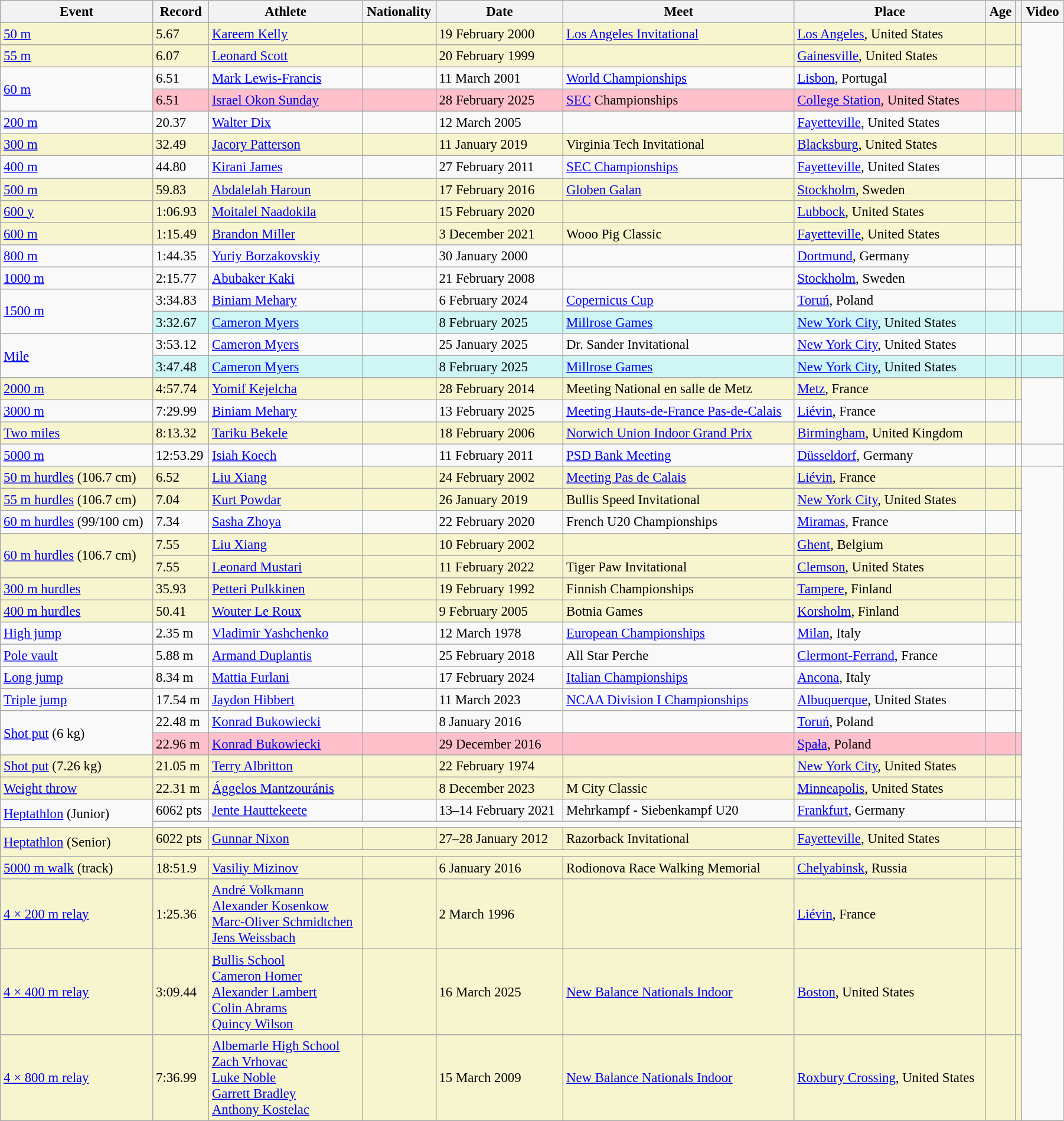<table class=wikitable style="width: 95%; font-size: 95%;">
<tr>
<th>Event</th>
<th>Record</th>
<th>Athlete</th>
<th>Nationality</th>
<th>Date</th>
<th>Meet</th>
<th>Place</th>
<th>Age</th>
<th></th>
<th>Video</th>
</tr>
<tr style="background:#f6f5ce;">
<td><a href='#'>50 m</a></td>
<td>5.67</td>
<td><a href='#'>Kareem Kelly</a></td>
<td></td>
<td>19 February 2000</td>
<td><a href='#'>Los Angeles Invitational</a></td>
<td><a href='#'>Los Angeles</a>, United States</td>
<td></td>
<td></td>
</tr>
<tr style="background:#f6f5ce;">
<td><a href='#'>55 m</a></td>
<td>6.07</td>
<td><a href='#'>Leonard Scott</a></td>
<td></td>
<td>20 February 1999</td>
<td></td>
<td><a href='#'>Gainesville</a>, United States</td>
<td></td>
<td></td>
</tr>
<tr>
<td rowspan="2"><a href='#'>60 m</a></td>
<td>6.51</td>
<td><a href='#'>Mark Lewis-Francis</a></td>
<td></td>
<td>11 March 2001</td>
<td><a href='#'>World Championships</a></td>
<td><a href='#'>Lisbon</a>, Portugal</td>
<td></td>
<td></td>
</tr>
<tr bgcolor=pink>
<td>6.51 </td>
<td><a href='#'>Israel Okon Sunday</a></td>
<td></td>
<td>28 February 2025</td>
<td><a href='#'>SEC</a> Championships</td>
<td><a href='#'>College Station</a>, United States</td>
<td></td>
<td></td>
</tr>
<tr>
<td><a href='#'>200 m</a></td>
<td>20.37</td>
<td><a href='#'>Walter Dix</a></td>
<td></td>
<td>12 March 2005</td>
<td></td>
<td><a href='#'>Fayetteville</a>, United States</td>
<td></td>
<td></td>
</tr>
<tr style="background:#f6F5CE;">
<td><a href='#'>300 m</a></td>
<td>32.49</td>
<td><a href='#'>Jacory Patterson</a></td>
<td></td>
<td>11 January 2019</td>
<td>Virginia Tech Invitational</td>
<td><a href='#'>Blacksburg</a>, United States</td>
<td></td>
<td></td>
<td></td>
</tr>
<tr>
<td><a href='#'>400 m</a></td>
<td>44.80</td>
<td><a href='#'>Kirani James</a></td>
<td></td>
<td>27 February 2011</td>
<td><a href='#'>SEC Championships</a></td>
<td><a href='#'>Fayetteville</a>, United States</td>
<td></td>
<td></td>
<td></td>
</tr>
<tr style="background:#f6f5ce;">
<td><a href='#'>500 m</a></td>
<td>59.83</td>
<td><a href='#'>Abdalelah Haroun</a></td>
<td></td>
<td>17 February 2016</td>
<td><a href='#'>Globen Galan</a></td>
<td><a href='#'>Stockholm</a>, Sweden</td>
<td></td>
<td></td>
</tr>
<tr style="background:#f6F5CE;">
<td><a href='#'>600 y</a></td>
<td>1:06.93</td>
<td><a href='#'>Moitalel Naadokila</a></td>
<td></td>
<td>15 February 2020</td>
<td></td>
<td><a href='#'>Lubbock</a>, United States</td>
<td></td>
<td></td>
</tr>
<tr style="background:#f6f5ce;">
<td><a href='#'>600 m</a></td>
<td>1:15.49</td>
<td><a href='#'>Brandon Miller</a></td>
<td></td>
<td>3 December 2021</td>
<td>Wooo Pig Classic</td>
<td><a href='#'>Fayetteville</a>, United States</td>
<td></td>
<td></td>
</tr>
<tr>
<td><a href='#'>800 m</a></td>
<td>1:44.35</td>
<td><a href='#'>Yuriy Borzakovskiy</a></td>
<td></td>
<td>30 January 2000</td>
<td></td>
<td><a href='#'>Dortmund</a>, Germany</td>
<td></td>
<td></td>
</tr>
<tr>
<td><a href='#'>1000 m</a></td>
<td>2:15.77</td>
<td><a href='#'>Abubaker Kaki</a></td>
<td></td>
<td>21 February 2008</td>
<td></td>
<td><a href='#'>Stockholm</a>, Sweden</td>
<td></td>
<td></td>
</tr>
<tr>
<td rowspan=2><a href='#'>1500 m</a></td>
<td>3:34.83</td>
<td><a href='#'>Biniam Mehary</a></td>
<td></td>
<td>6 February 2024</td>
<td><a href='#'>Copernicus Cup</a></td>
<td><a href='#'>Toruń</a>, Poland</td>
<td></td>
<td></td>
</tr>
<tr style="background:#CEF6F5">
<td>3:32.67</td>
<td><a href='#'>Cameron Myers</a></td>
<td></td>
<td>8 February 2025</td>
<td><a href='#'>Millrose Games</a></td>
<td><a href='#'>New York City</a>, United States</td>
<td></td>
<td></td>
<td></td>
</tr>
<tr>
<td rowspan=2><a href='#'>Mile</a></td>
<td>3:53.12</td>
<td><a href='#'>Cameron Myers</a></td>
<td></td>
<td>25 January 2025</td>
<td>Dr. Sander Invitational</td>
<td><a href='#'>New York City</a>, United States</td>
<td></td>
<td></td>
</tr>
<tr style="background:#CEF6F5">
<td>3:47.48</td>
<td><a href='#'>Cameron Myers</a></td>
<td></td>
<td>8 February 2025</td>
<td><a href='#'>Millrose Games</a></td>
<td><a href='#'>New York City</a>, United States</td>
<td></td>
<td></td>
<td></td>
</tr>
<tr style="background:#f6f5ce;">
<td><a href='#'>2000 m</a></td>
<td>4:57.74</td>
<td><a href='#'>Yomif Kejelcha</a></td>
<td></td>
<td>28 February 2014</td>
<td>Meeting National en salle de Metz</td>
<td><a href='#'>Metz</a>, France</td>
<td></td>
<td></td>
</tr>
<tr>
<td><a href='#'>3000 m</a></td>
<td>7:29.99</td>
<td><a href='#'>Biniam Mehary</a></td>
<td></td>
<td>13 February 2025</td>
<td><a href='#'>Meeting Hauts-de-France Pas-de-Calais</a></td>
<td><a href='#'>Liévin</a>, France</td>
<td></td>
<td></td>
</tr>
<tr style="background:#f6f5ce;">
<td><a href='#'>Two miles</a></td>
<td>8:13.32</td>
<td><a href='#'>Tariku Bekele</a></td>
<td></td>
<td>18 February 2006</td>
<td><a href='#'>Norwich Union Indoor Grand Prix</a></td>
<td><a href='#'>Birmingham</a>, United Kingdom</td>
<td></td>
<td></td>
</tr>
<tr>
<td><a href='#'>5000 m</a></td>
<td>12:53.29</td>
<td><a href='#'>Isiah Koech</a></td>
<td></td>
<td>11 February 2011</td>
<td><a href='#'>PSD Bank Meeting</a></td>
<td><a href='#'>Düsseldorf</a>, Germany</td>
<td></td>
<td></td>
<td></td>
</tr>
<tr style="background:#f6f5ce;">
<td><a href='#'>50 m hurdles</a> (106.7 cm)</td>
<td>6.52</td>
<td><a href='#'>Liu Xiang</a></td>
<td></td>
<td>24 February 2002</td>
<td><a href='#'>Meeting Pas de Calais</a></td>
<td><a href='#'>Liévin</a>, France</td>
<td></td>
<td></td>
</tr>
<tr style="background:#f6f5ce;">
<td><a href='#'>55 m hurdles</a> (106.7 cm)</td>
<td>7.04</td>
<td><a href='#'>Kurt Powdar</a></td>
<td></td>
<td>26 January 2019</td>
<td>Bullis Speed Invitational</td>
<td><a href='#'>New York City</a>, United States</td>
<td></td>
<td></td>
</tr>
<tr>
<td><a href='#'>60 m hurdles</a> (99/100 cm)</td>
<td>7.34</td>
<td><a href='#'>Sasha Zhoya</a></td>
<td></td>
<td>22 February 2020</td>
<td>French U20 Championships</td>
<td><a href='#'>Miramas</a>, France</td>
<td></td>
<td></td>
</tr>
<tr style="background:#f6f5ce;">
<td rowspan=2><a href='#'>60 m hurdles</a> (106.7 cm)</td>
<td>7.55</td>
<td><a href='#'>Liu Xiang</a></td>
<td></td>
<td>10 February 2002</td>
<td></td>
<td><a href='#'>Ghent</a>, Belgium</td>
<td></td>
<td></td>
</tr>
<tr style="background:#f6f5ce;">
<td>7.55</td>
<td><a href='#'>Leonard Mustari</a></td>
<td></td>
<td>11 February 2022</td>
<td>Tiger Paw Invitational</td>
<td><a href='#'>Clemson</a>, United States</td>
<td></td>
<td></td>
</tr>
<tr style="background:#f6F5CE;">
<td><a href='#'>300 m hurdles</a></td>
<td>35.93 </td>
<td><a href='#'>Petteri Pulkkinen</a></td>
<td></td>
<td>19 February 1992</td>
<td>Finnish Championships</td>
<td><a href='#'>Tampere</a>, Finland</td>
<td></td>
<td></td>
</tr>
<tr style="background:#f6F5CE;">
<td><a href='#'>400 m hurdles</a></td>
<td>50.41 </td>
<td><a href='#'>Wouter Le Roux</a></td>
<td></td>
<td>9 February 2005</td>
<td>Botnia Games</td>
<td><a href='#'>Korsholm</a>, Finland</td>
<td></td>
<td></td>
</tr>
<tr>
<td><a href='#'>High jump</a></td>
<td>2.35 m</td>
<td><a href='#'>Vladimir Yashchenko</a></td>
<td></td>
<td>12 March 1978</td>
<td><a href='#'>European Championships</a></td>
<td><a href='#'>Milan</a>, Italy</td>
<td></td>
<td></td>
</tr>
<tr>
<td><a href='#'>Pole vault</a></td>
<td>5.88 m</td>
<td><a href='#'>Armand Duplantis</a></td>
<td></td>
<td>25 February 2018</td>
<td>All Star Perche</td>
<td><a href='#'>Clermont-Ferrand</a>, France</td>
<td></td>
<td></td>
</tr>
<tr>
<td><a href='#'>Long jump</a></td>
<td>8.34 m</td>
<td><a href='#'>Mattia Furlani</a></td>
<td></td>
<td>17 February 2024</td>
<td><a href='#'>Italian Championships</a></td>
<td><a href='#'>Ancona</a>, Italy</td>
<td></td>
<td></td>
</tr>
<tr>
<td><a href='#'>Triple jump</a></td>
<td>17.54 m </td>
<td><a href='#'>Jaydon Hibbert</a></td>
<td></td>
<td>11 March 2023</td>
<td><a href='#'>NCAA Division I Championships</a></td>
<td><a href='#'>Albuquerque</a>, United States</td>
<td></td>
<td></td>
</tr>
<tr>
<td rowspan=2><a href='#'>Shot put</a> (6 kg)</td>
<td>22.48 m</td>
<td><a href='#'>Konrad Bukowiecki</a></td>
<td></td>
<td>8 January 2016</td>
<td></td>
<td><a href='#'>Toruń</a>, Poland</td>
<td></td>
<td></td>
</tr>
<tr style="background:pink">
<td>22.96 m</td>
<td><a href='#'>Konrad Bukowiecki</a></td>
<td></td>
<td>29 December 2016</td>
<td></td>
<td><a href='#'>Spała</a>, Poland</td>
<td></td>
<td></td>
</tr>
<tr style="background:#f6f5ce;">
<td><a href='#'>Shot put</a> (7.26 kg)</td>
<td>21.05 m</td>
<td><a href='#'>Terry Albritton</a></td>
<td></td>
<td>22 February 1974</td>
<td></td>
<td><a href='#'>New York City</a>, United States</td>
<td></td>
<td></td>
</tr>
<tr style="background:#f6f5ce;">
<td><a href='#'>Weight throw</a></td>
<td>22.31 m</td>
<td><a href='#'>Ággelos Mantzouránis</a></td>
<td></td>
<td>8 December 2023</td>
<td>M City Classic</td>
<td><a href='#'>Minneapolis</a>, United States</td>
<td></td>
<td></td>
</tr>
<tr>
<td rowspan=2><a href='#'>Heptathlon</a> (Junior)</td>
<td>6062 pts</td>
<td><a href='#'>Jente Hauttekeete</a></td>
<td></td>
<td>13–14 February 2021</td>
<td>Mehrkampf - Siebenkampf U20</td>
<td><a href='#'>Frankfurt</a>, Germany</td>
<td></td>
<td></td>
</tr>
<tr>
<td colspan=7></td>
<td></td>
</tr>
<tr style="background:#f6f5ce;">
<td rowspan=2><a href='#'>Heptathlon</a> (Senior)</td>
<td>6022 pts</td>
<td><a href='#'>Gunnar Nixon</a></td>
<td></td>
<td>27–28 January 2012</td>
<td>Razorback Invitational</td>
<td><a href='#'>Fayetteville</a>, United States</td>
<td></td>
<td></td>
</tr>
<tr style="background:#f6f5ce;">
<td colspan=7></td>
<td></td>
</tr>
<tr style="background:#f6f5ce;">
<td><a href='#'>5000 m walk</a> (track)</td>
<td>18:51.9 </td>
<td><a href='#'>Vasiliy Mizinov</a></td>
<td></td>
<td>6 January 2016</td>
<td>Rodionova Race Walking Memorial</td>
<td><a href='#'>Chelyabinsk</a>, Russia</td>
<td></td>
<td></td>
</tr>
<tr style="background:#f6f5ce;">
<td><a href='#'>4 × 200 m relay</a></td>
<td>1:25.36</td>
<td><a href='#'>André Volkmann</a><br><a href='#'>Alexander Kosenkow</a><br><a href='#'>Marc-Oliver Schmidtchen</a><br><a href='#'>Jens Weissbach</a></td>
<td></td>
<td>2 March 1996</td>
<td></td>
<td><a href='#'>Liévin</a>, France</td>
<td><br><br><br></td>
<td></td>
</tr>
<tr style="background:#f6f5ce;">
<td><a href='#'>4 × 400 m relay</a></td>
<td>3:09.44</td>
<td><a href='#'>Bullis School</a><br><a href='#'>Cameron Homer</a><br><a href='#'>Alexander Lambert</a><br><a href='#'>Colin Abrams</a><br><a href='#'>Quincy Wilson</a></td>
<td></td>
<td>16 March 2025</td>
<td><a href='#'>New Balance Nationals Indoor</a></td>
<td><a href='#'>Boston</a>, United States</td>
<td><br><br><br><br></td>
<td></td>
</tr>
<tr style="background:#f6f5ce;">
<td><a href='#'>4 × 800 m relay</a></td>
<td>7:36.99</td>
<td><a href='#'>Albemarle High School</a><br><a href='#'>Zach Vrhovac</a><br><a href='#'>Luke Noble</a><br><a href='#'>Garrett Bradley</a><br><a href='#'>Anthony Kostelac</a></td>
<td></td>
<td>15 March 2009</td>
<td><a href='#'>New Balance Nationals Indoor</a></td>
<td><a href='#'>Roxbury Crossing</a>, United States</td>
<td><br><br><br></td>
<td></td>
</tr>
</table>
